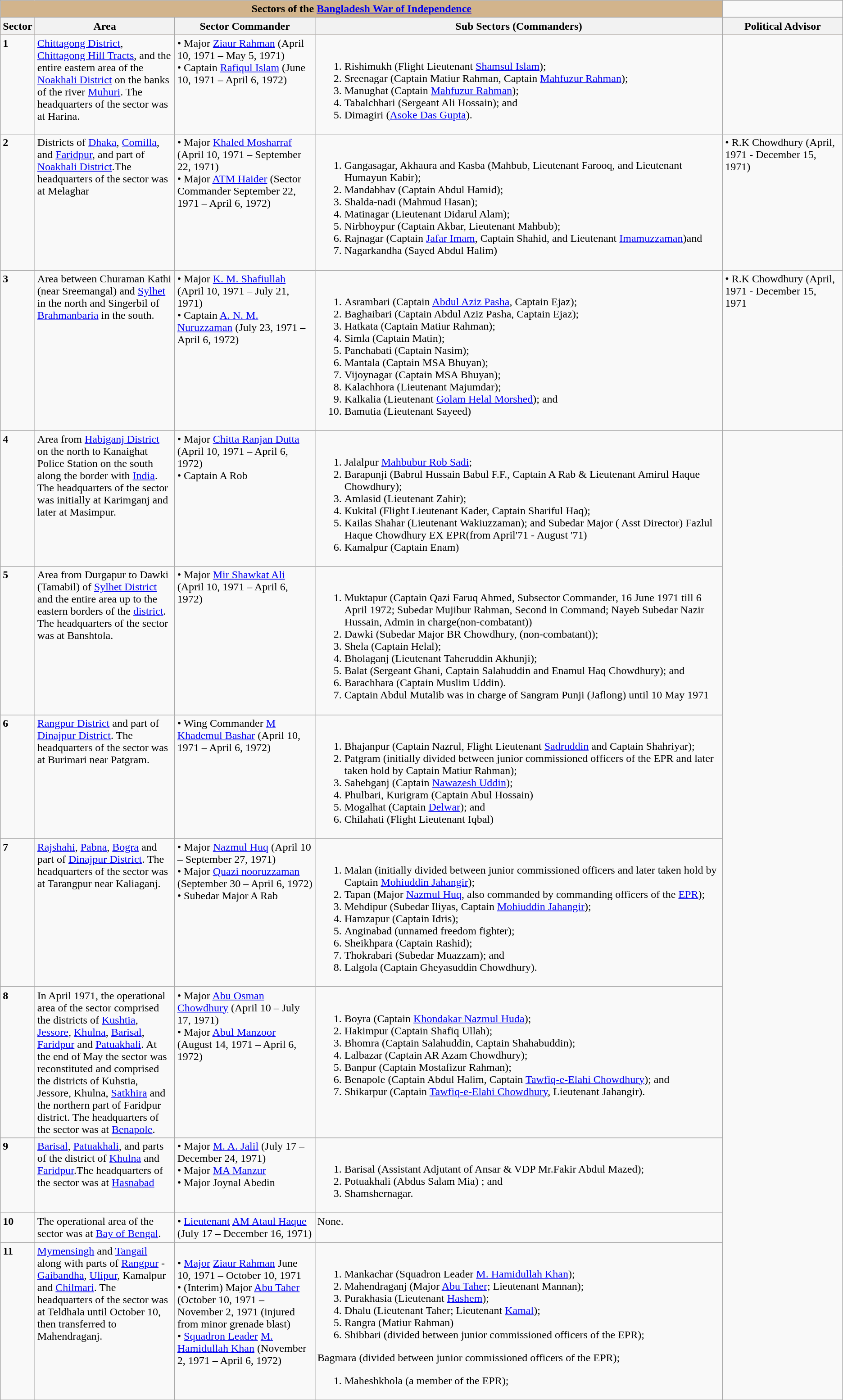<table class="wikitable">
<tr>
<th colspan="4" style="background:tan;">Sectors of the <a href='#'>Bangladesh War of Independence</a></th>
</tr>
<tr style="background-color: #ffdab9;">
<th>Sector</th>
<th width="200pt">Area</th>
<th width="200pt">Sector Commander</th>
<th>Sub Sectors (Commanders)</th>
<th>Political Advisor</th>
</tr>
<tr valign="top">
<td><strong>1</strong></td>
<td width="200pt"><a href='#'>Chittagong District</a>, <a href='#'>Chittagong Hill Tracts</a>, and the entire eastern area of the <a href='#'>Noakhali District</a> on the banks of the river <a href='#'>Muhuri</a>. The headquarters of the sector was at Harina.</td>
<td width="120pt">• Major <a href='#'>Ziaur Rahman</a> (April 10, 1971 – May 5, 1971) <br>   • Captain <a href='#'>Rafiqul Islam</a> (June 10, 1971 – April 6, 1972)</td>
<td><br><ol><li>Rishimukh (Flight Lieutenant <a href='#'>Shamsul Islam</a>);</li><li>Sreenagar (Captain Matiur Rahman, Captain <a href='#'>Mahfuzur Rahman</a>);</li><li>Manughat (Captain <a href='#'>Mahfuzur Rahman</a>);</li><li>Tabalchhari (Sergeant Ali Hossain); and</li><li>Dimagiri (<a href='#'>Asoke Das Gupta</a>).</li></ol></td>
<td></td>
</tr>
<tr valign="top">
<td><strong>2</strong></td>
<td width="200pt">Districts of <a href='#'>Dhaka</a>, <a href='#'>Comilla</a>, and <a href='#'>Faridpur</a>, and part of <a href='#'>Noakhali District</a>.The headquarters of the sector was at Melaghar</td>
<td width="120pt">• Major <a href='#'>Khaled Mosharraf</a> (April 10, 1971 – September 22, 1971)<br> • Major <a href='#'>ATM Haider</a> (Sector Commander September 22, 1971 – April 6, 1972)</td>
<td><br><ol><li>Gangasagar, Akhaura and Kasba (Mahbub, Lieutenant Farooq, and Lieutenant Humayun Kabir);</li><li>Mandabhav (Captain Abdul Hamid);</li><li>Shalda-nadi (Mahmud Hasan);</li><li>Matinagar (Lieutenant Didarul Alam);</li><li>Nirbhoypur (Captain Akbar, Lieutenant Mahbub);</li><li>Rajnagar (Captain <a href='#'>Jafar Imam</a>, Captain Shahid, and Lieutenant <a href='#'>Imamuzzaman</a>)and</li><li>Nagarkandha (Sayed Abdul Halim)</li></ol></td>
<td>• R.K Chowdhury (April, 1971 - December 15, 1971)</td>
</tr>
<tr valign="top">
<td><strong>3</strong></td>
<td width="200pt">Area between Churaman Kathi (near Sreemangal) and <a href='#'>Sylhet</a> in the north and Singerbil of <a href='#'>Brahmanbaria</a> in the south.</td>
<td width="120pt">• Major <a href='#'>K. M. Shafiullah</a> (April 10, 1971 – July 21, 1971)<br> • Captain <a href='#'>A. N. M. Nuruzzaman</a> (July 23, 1971 – April 6, 1972)</td>
<td><br><ol><li>Asrambari (Captain <a href='#'>Abdul Aziz Pasha</a>, Captain Ejaz);</li><li>Baghaibari (Captain Abdul Aziz Pasha, Captain Ejaz);</li><li>Hatkata (Captain Matiur Rahman);</li><li>Simla (Captain Matin);</li><li>Panchabati (Captain Nasim);</li><li>Mantala (Captain MSA Bhuyan);</li><li>Vijoynagar (Captain MSA Bhuyan);</li><li>Kalachhora (Lieutenant Majumdar);</li><li>Kalkalia (Lieutenant <a href='#'>Golam Helal Morshed</a>); and</li><li>Bamutia (Lieutenant Sayeed)</li></ol></td>
<td>• R.K Chowdhury (April, 1971 - December 15, 1971</td>
</tr>
<tr valign="top">
<td><strong>4</strong></td>
<td width="200pt">Area from <a href='#'>Habiganj District</a> on the north to Kanaighat Police Station on the south along the  border with <a href='#'>India</a>. The headquarters of the sector was initially at Karimganj and later at Masimpur.</td>
<td width="120pt">• Major <a href='#'>Chitta Ranjan Dutta</a> (April 10, 1971 – April 6, 1972)<br> • Captain A Rob</td>
<td><br><ol><li>Jalalpur <a href='#'>Mahbubur Rob Sadi</a>;</li><li>Barapunji (Babrul Hussain Babul F.F., Captain A Rab & Lieutenant Amirul Haque Chowdhury);</li><li>Amlasid (Lieutenant Zahir);</li><li>Kukital (Flight Lieutenant Kader, Captain Shariful Haq);</li><li>Kailas Shahar (Lieutenant Wakiuzzaman); and  Subedar Major ( Asst Director) Fazlul Haque Chowdhury EX EPR(from April'71 - August '71)</li><li>Kamalpur (Captain Enam)</li></ol></td>
</tr>
<tr valign="top">
<td><strong>5</strong></td>
<td width="200pt">Area from Durgapur to Dawki (Tamabil) of <a href='#'>Sylhet District</a> and the entire area up to the eastern borders of the <a href='#'>district</a>. The headquarters of the sector was at Banshtola.</td>
<td width="120pt">• Major <a href='#'>Mir Shawkat Ali</a> (April 10, 1971 – April 6, 1972)</td>
<td><br><ol><li>Muktapur (Captain Qazi Faruq Ahmed, Subsector Commander, 16 June 1971 till 6 April 1972; Subedar Mujibur Rahman, Second in Command; Nayeb Subedar Nazir Hussain, Admin in charge(non-combatant))</li><li>Dawki (Subedar Major BR Chowdhury, (non-combatant));</li><li>Shela (Captain Helal);</li><li>Bholaganj (Lieutenant Taheruddin Akhunji);</li><li>Balat (Sergeant Ghani, Captain Salahuddin and Enamul Haq Chowdhury); and</li><li>Barachhara (Captain Muslim Uddin).</li><li>Captain Abdul Mutalib was in charge of Sangram Punji (Jaflong) until 10 May 1971</li></ol></td>
</tr>
<tr valign="top">
<td><strong>6</strong></td>
<td width="200pt"><a href='#'>Rangpur District</a> and part of <a href='#'>Dinajpur District</a>. The headquarters of the sector was at Burimari near Patgram.</td>
<td width="120pt">• Wing Commander <a href='#'>M Khademul Bashar</a> (April 10, 1971 – April 6, 1972)</td>
<td><br><ol><li>Bhajanpur (Captain Nazrul, Flight Lieutenant <a href='#'>Sadruddin</a> and Captain Shahriyar);</li><li>Patgram (initially divided between junior commissioned officers of the EPR and later taken hold by Captain Matiur Rahman);</li><li>Sahebganj (Captain <a href='#'>Nawazesh Uddin</a>);</li><li>Phulbari, Kurigram (Captain Abul Hossain)</li><li>Mogalhat (Captain <a href='#'>Delwar</a>); and</li><li>Chilahati (Flight Lieutenant Iqbal)</li></ol></td>
</tr>
<tr valign="top">
<td><strong>7</strong></td>
<td width="200pt"><a href='#'>Rajshahi</a>, <a href='#'>Pabna</a>, <a href='#'>Bogra</a> and part of <a href='#'>Dinajpur District</a>. The headquarters of the sector was at Tarangpur near Kaliaganj.</td>
<td width="120pt">• Major <a href='#'>Nazmul Huq</a> (April 10 – September 27, 1971)<br> • Major <a href='#'>Quazi nooruzzaman</a> (September 30 – April 6, 1972)<br> • Subedar Major A Rab</td>
<td><br><ol><li>Malan (initially divided between junior commissioned officers and later taken hold by Captain <a href='#'>Mohiuddin Jahangir</a>);</li><li>Tapan (Major <a href='#'>Nazmul Huq</a>, also commanded by commanding officers of the <a href='#'>EPR</a>);</li><li>Mehdipur (Subedar Iliyas, Captain <a href='#'>Mohiuddin Jahangir</a>);</li><li>Hamzapur (Captain Idris);</li><li>Anginabad (unnamed freedom fighter);</li><li>Sheikhpara (Captain Rashid);</li><li>Thokrabari (Subedar Muazzam); and</li><li>Lalgola (Captain Gheyasuddin Chowdhury).</li></ol></td>
</tr>
<tr valign="top">
<td><strong>8</strong></td>
<td width="200pt">In April 1971, the operational area of the sector comprised the districts of <a href='#'>Kushtia</a>, <a href='#'>Jessore</a>, <a href='#'>Khulna</a>, <a href='#'>Barisal</a>, <a href='#'>Faridpur</a> and <a href='#'>Patuakhali</a>. At the end of May the sector was reconstituted and comprised the districts of Kuhstia, Jessore, Khulna, <a href='#'>Satkhira</a> and the northern part of Faridpur district. The headquarters of the sector was at <a href='#'>Benapole</a>.</td>
<td width="120pt">• Major <a href='#'>Abu Osman Chowdhury</a> (April 10 – July 17, 1971)<br> • Major <a href='#'>Abul Manzoor</a> (August 14, 1971 – April 6, 1972)</td>
<td><br><ol><li>Boyra (Captain <a href='#'>Khondakar Nazmul Huda</a>);</li><li>Hakimpur (Captain Shafiq Ullah);</li><li>Bhomra (Captain Salahuddin, Captain Shahabuddin);</li><li>Lalbazar (Captain AR Azam Chowdhury);</li><li>Banpur (Captain Mostafizur Rahman);</li><li>Benapole (Captain Abdul Halim, Captain <a href='#'>Tawfiq-e-Elahi Chowdhury</a>); and</li><li>Shikarpur (Captain <a href='#'>Tawfiq-e-Elahi Chowdhury</a>, Lieutenant Jahangir).</li></ol></td>
</tr>
<tr valign="top">
<td><strong>9</strong></td>
<td width="200pt"><a href='#'>Barisal</a>, <a href='#'>Patuakhali</a>, and parts of the district of <a href='#'>Khulna</a> and <a href='#'>Faridpur</a>.The headquarters of the sector was at <a href='#'>Hasnabad</a></td>
<td width="120pt">• Major <a href='#'>M. A. Jalil</a> (July 17 – December 24, 1971)<br> • Major <a href='#'>MA Manzur</a><br> • Major Joynal Abedin</td>
<td><br><ol><li>Barisal (Assistant Adjutant of Ansar & VDP Mr.Fakir Abdul Mazed);</li><li>Potuakhali (Abdus Salam Mia) ; and</li><li>Shamshernagar.</li></ol></td>
</tr>
<tr valign="top">
<td><strong>10</strong></td>
<td width="200pt">The operational area of the sector was at <a href='#'>Bay of Bengal</a>.</td>
<td width="120pt">• <a href='#'>Lieutenant</a>  <a href='#'>AM Ataul Haque</a> (July 17 – December 16, 1971)</td>
<td>None.</td>
</tr>
<tr valign="top">
<td><strong>11</strong></td>
<td width="200pt"><a href='#'>Mymensingh</a> and <a href='#'>Tangail</a> along with parts of <a href='#'>Rangpur</a> - <a href='#'>Gaibandha</a>, <a href='#'>Ulipur</a>, Kamalpur and <a href='#'>Chilmari</a>. The headquarters of the sector was at Teldhala until October 10, then transferred to Mahendraganj.</td>
<td width="120pt"><br>• <a href='#'>Major</a> <a href='#'>Ziaur Rahman</a> June 10, 1971 – October 10, 1971<br>
• (Interim) Major <a href='#'>Abu Taher</a> (October 10, 1971 – November 2, 1971 (injured from minor grenade blast)<br> 
• <a href='#'>Squadron Leader</a> <a href='#'>M. Hamidullah Khan</a> (November 2, 1971 – April 6, 1972)</td>
<td><br><ol><li>Mankachar (Squadron Leader <a href='#'>M. Hamidullah Khan</a>);</li><li>Mahendraganj (Major  <a href='#'>Abu Taher</a>; Lieutenant Mannan);</li><li>Purakhasia (Lieutenant <a href='#'>Hashem</a>);</li><li>Dhalu (Lieutenant Taher; Lieutenant <a href='#'>Kamal</a>);</li><li>Rangra (Matiur Rahman)</li><li>Shibbari (divided between junior commissioned officers of the EPR);</li></ol>Bagmara (divided between junior commissioned officers of the EPR);<ol><li>Maheshkhola (a member of the EPR);</li></ol></td>
</tr>
<tr>
</tr>
</table>
